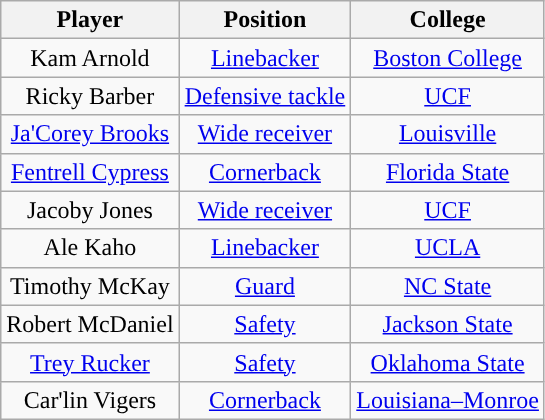<table class="wikitable" style="text-align:center">
<tr>
<th>Player</th>
<th>Position</th>
<th>College</th>
</tr>
<tr>
<td>Kam Arnold</td>
<td><a href='#'>Linebacker</a></td>
<td><a href='#'>Boston College</a></td>
</tr>
<tr>
<td>Ricky Barber</td>
<td><a href='#'>Defensive tackle</a></td>
<td><a href='#'>UCF</a></td>
</tr>
<tr>
<td><a href='#'>Ja'Corey Brooks</a></td>
<td><a href='#'>Wide receiver</a></td>
<td><a href='#'>Louisville</a></td>
</tr>
<tr>
<td><a href='#'>Fentrell Cypress</a></td>
<td><a href='#'>Cornerback</a></td>
<td><a href='#'>Florida State</a></td>
</tr>
<tr>
<td>Jacoby Jones</td>
<td><a href='#'>Wide receiver</a></td>
<td><a href='#'>UCF</a></td>
</tr>
<tr>
<td>Ale Kaho</td>
<td><a href='#'>Linebacker</a></td>
<td><a href='#'>UCLA</a></td>
</tr>
<tr>
<td>Timothy McKay</td>
<td><a href='#'>Guard</a></td>
<td><a href='#'>NC State</a></td>
</tr>
<tr>
<td>Robert McDaniel</td>
<td><a href='#'>Safety</a></td>
<td><a href='#'>Jackson State</a></td>
</tr>
<tr>
<td><a href='#'>Trey Rucker</a></td>
<td><a href='#'>Safety</a></td>
<td><a href='#'>Oklahoma State</a></td>
</tr>
<tr>
<td>Car'lin Vigers</td>
<td><a href='#'>Cornerback</a></td>
<td><a href='#'>Louisiana–Monroe</a></td>
</tr>
</table>
